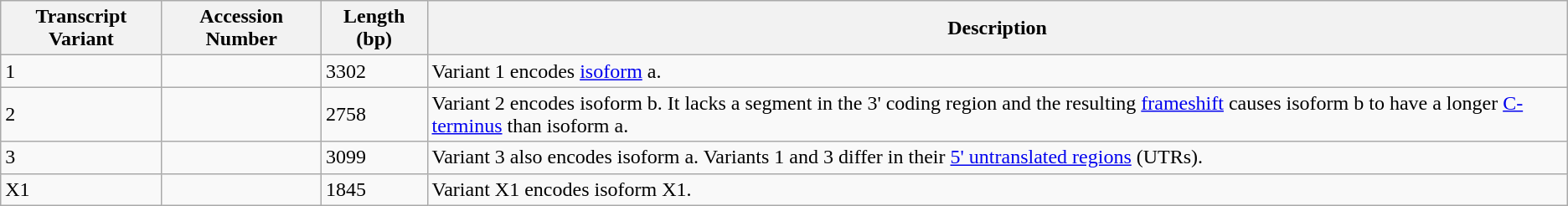<table class="wikitable">
<tr>
<th>Transcript Variant</th>
<th>Accession Number</th>
<th>Length (bp)</th>
<th>Description</th>
</tr>
<tr>
<td>1</td>
<td></td>
<td>3302</td>
<td> Variant 1 encodes <a href='#'>isoform</a> a.</td>
</tr>
<tr>
<td>2</td>
<td></td>
<td>2758</td>
<td>Variant 2 encodes isoform b. It lacks a segment in the 3' coding region and the resulting <a href='#'>frameshift</a> causes isoform b to have a longer <a href='#'>C-terminus</a> than isoform a.</td>
</tr>
<tr>
<td>3</td>
<td></td>
<td>3099</td>
<td>Variant 3 also encodes isoform a. Variants 1 and 3 differ in their <a href='#'>5' untranslated regions</a> (UTRs).</td>
</tr>
<tr>
<td>X1</td>
<td></td>
<td>1845</td>
<td>Variant X1 encodes isoform X1.</td>
</tr>
</table>
